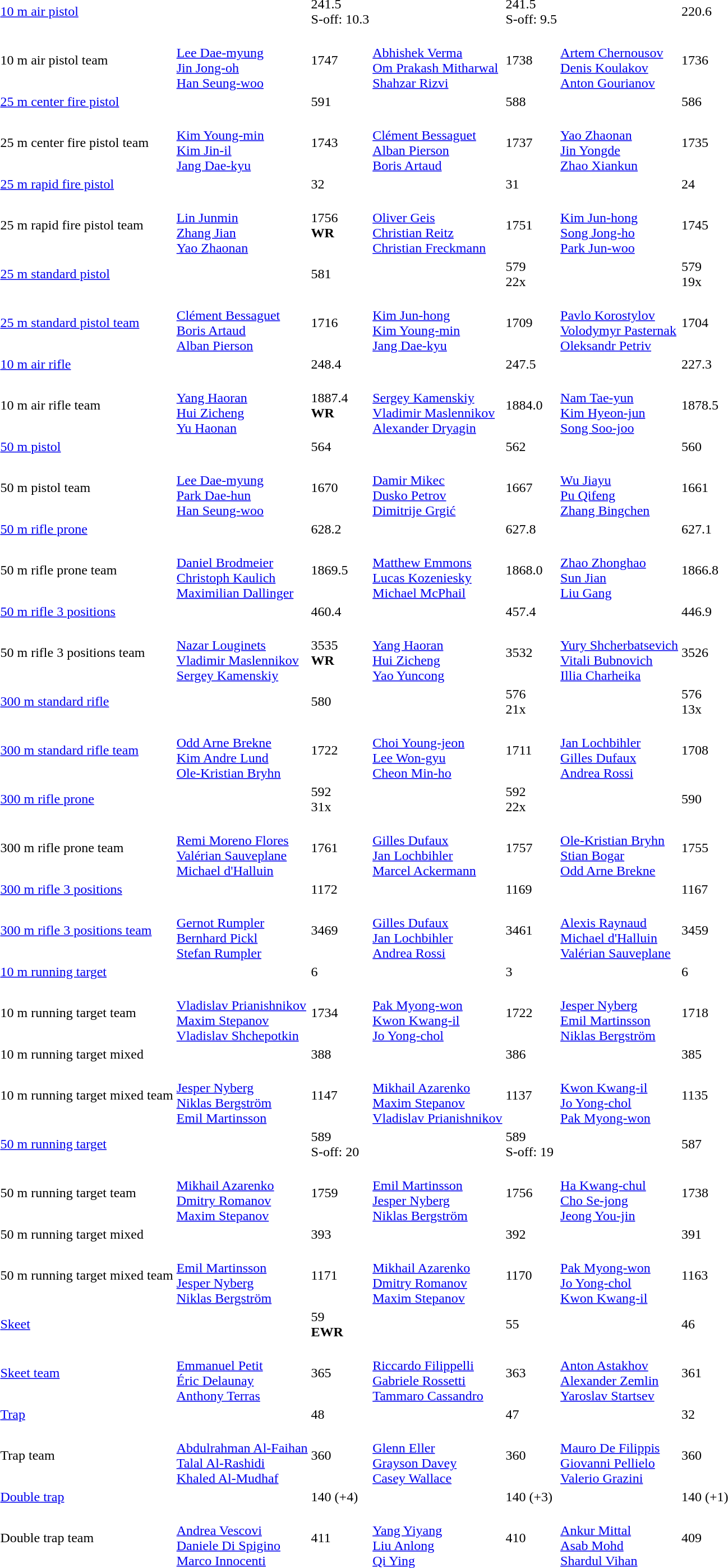<table>
<tr>
<td><a href='#'>10 m air pistol</a></td>
<td></td>
<td>241.5<br> S-off: 10.3</td>
<td></td>
<td>241.5 <br> S-off: 9.5</td>
<td></td>
<td>220.6</td>
</tr>
<tr>
<td>10 m air pistol team</td>
<td><br><a href='#'>Lee Dae-myung</a><br><a href='#'>Jin Jong-oh</a><br><a href='#'>Han Seung-woo</a></td>
<td>1747</td>
<td><br><a href='#'>Abhishek Verma</a><br><a href='#'>Om Prakash Mitharwal</a><br><a href='#'>Shahzar Rizvi</a></td>
<td>1738</td>
<td><br><a href='#'>Artem Chernousov</a><br><a href='#'>Denis Koulakov</a><br><a href='#'>Anton Gourianov</a></td>
<td>1736</td>
</tr>
<tr>
<td><a href='#'>25 m center fire pistol</a></td>
<td></td>
<td>591</td>
<td></td>
<td>588</td>
<td></td>
<td>586</td>
</tr>
<tr>
<td>25 m center fire pistol team</td>
<td><br><a href='#'>Kim Young-min</a><br><a href='#'>Kim Jin-il</a><br><a href='#'>Jang Dae-kyu</a></td>
<td>1743</td>
<td><br><a href='#'>Clément Bessaguet</a><br><a href='#'>Alban Pierson</a><br><a href='#'>Boris Artaud</a></td>
<td>1737</td>
<td><br><a href='#'>Yao Zhaonan</a><br><a href='#'>Jin Yongde</a><br><a href='#'>Zhao Xiankun</a></td>
<td>1735</td>
</tr>
<tr>
<td><a href='#'>25 m rapid fire pistol</a></td>
<td></td>
<td>32</td>
<td></td>
<td>31</td>
<td></td>
<td>24</td>
</tr>
<tr>
<td>25 m rapid fire pistol team</td>
<td><br><a href='#'>Lin Junmin</a><br><a href='#'>Zhang Jian</a><br><a href='#'>Yao Zhaonan</a></td>
<td>1756<br><strong>WR</strong></td>
<td><br><a href='#'>Oliver Geis</a><br><a href='#'>Christian Reitz</a><br><a href='#'>Christian Freckmann</a></td>
<td>1751</td>
<td><br><a href='#'>Kim Jun-hong</a><br><a href='#'>Song Jong-ho</a><br><a href='#'>Park Jun-woo</a></td>
<td>1745</td>
</tr>
<tr>
<td><a href='#'>25 m standard pistol</a></td>
<td></td>
<td>581</td>
<td></td>
<td>579<br>22x</td>
<td></td>
<td>579<br>19x</td>
</tr>
<tr>
<td><a href='#'>25 m standard pistol team</a></td>
<td><br><a href='#'>Clément Bessaguet</a><br><a href='#'>Boris Artaud</a><br><a href='#'>Alban Pierson</a></td>
<td>1716</td>
<td><br><a href='#'>Kim Jun-hong</a><br><a href='#'>Kim Young-min</a><br><a href='#'>Jang Dae-kyu</a></td>
<td>1709</td>
<td><br><a href='#'>Pavlo Korostylov</a><br><a href='#'>Volodymyr Pasternak</a><br><a href='#'>Oleksandr Petriv</a></td>
<td>1704</td>
</tr>
<tr>
<td><a href='#'>10 m air rifle</a></td>
<td></td>
<td>248.4</td>
<td></td>
<td>247.5</td>
<td></td>
<td>227.3</td>
</tr>
<tr>
<td>10 m air rifle team</td>
<td><br><a href='#'>Yang Haoran</a><br><a href='#'>Hui Zicheng</a><br><a href='#'>Yu Haonan</a></td>
<td>1887.4<br><strong>WR</strong></td>
<td><br><a href='#'>Sergey Kamenskiy</a><br><a href='#'>Vladimir Maslennikov</a><br><a href='#'>Alexander Dryagin</a></td>
<td>1884.0</td>
<td><br><a href='#'>Nam Tae-yun</a><br><a href='#'>Kim Hyeon-jun</a><br><a href='#'>Song Soo-joo</a></td>
<td>1878.5</td>
</tr>
<tr>
<td><a href='#'>50 m pistol</a></td>
<td></td>
<td>564</td>
<td></td>
<td>562</td>
<td></td>
<td>560</td>
</tr>
<tr>
<td>50 m pistol team</td>
<td><br><a href='#'>Lee Dae-myung</a><br><a href='#'>Park Dae-hun</a><br><a href='#'>Han Seung-woo</a></td>
<td>1670</td>
<td><br><a href='#'>Damir Mikec</a><br><a href='#'>Dusko Petrov</a><br><a href='#'>Dimitrije Grgić</a></td>
<td>1667</td>
<td><br><a href='#'>Wu Jiayu</a><br><a href='#'>Pu Qifeng</a><br><a href='#'>Zhang Bingchen</a></td>
<td>1661</td>
</tr>
<tr>
<td><a href='#'>50 m rifle prone</a></td>
<td></td>
<td>628.2</td>
<td></td>
<td>627.8</td>
<td></td>
<td>627.1</td>
</tr>
<tr>
<td>50 m rifle prone team</td>
<td><br><a href='#'>Daniel Brodmeier</a><br><a href='#'>Christoph Kaulich</a><br><a href='#'>Maximilian Dallinger</a></td>
<td>1869.5</td>
<td><br><a href='#'>Matthew Emmons</a><br><a href='#'>Lucas Kozeniesky</a><br><a href='#'>Michael McPhail</a></td>
<td>1868.0</td>
<td><br><a href='#'>Zhao Zhonghao</a><br><a href='#'>Sun Jian</a><br><a href='#'>Liu Gang</a></td>
<td>1866.8</td>
</tr>
<tr>
<td><a href='#'>50 m rifle 3 positions</a></td>
<td></td>
<td>460.4</td>
<td></td>
<td>457.4</td>
<td></td>
<td>446.9</td>
</tr>
<tr>
<td>50 m rifle 3 positions team</td>
<td><br><a href='#'>Nazar Louginets</a><br><a href='#'>Vladimir Maslennikov</a><br><a href='#'>Sergey Kamenskiy</a></td>
<td>3535<br><strong>WR</strong></td>
<td><br><a href='#'>Yang Haoran</a><br><a href='#'>Hui Zicheng</a><br><a href='#'>Yao Yuncong</a></td>
<td>3532</td>
<td><br><a href='#'>Yury Shcherbatsevich</a><br><a href='#'>Vitali Bubnovich</a><br><a href='#'>Illia Charheika</a></td>
<td>3526</td>
</tr>
<tr>
<td><a href='#'>300 m standard rifle</a></td>
<td></td>
<td>580</td>
<td></td>
<td>576<br>21x</td>
<td></td>
<td>576<br>13x</td>
</tr>
<tr>
<td><a href='#'>300 m standard rifle team</a></td>
<td><br><a href='#'>Odd Arne Brekne</a> <br><a href='#'>Kim Andre Lund</a><br><a href='#'>Ole-Kristian Bryhn</a></td>
<td>1722</td>
<td><br><a href='#'>Choi Young-jeon</a> <br><a href='#'>Lee Won-gyu</a><br><a href='#'>Cheon Min-ho</a></td>
<td>1711</td>
<td><br><a href='#'>Jan Lochbihler</a><br><a href='#'>Gilles Dufaux</a><br><a href='#'>Andrea Rossi</a></td>
<td>1708</td>
</tr>
<tr>
<td><a href='#'>300 m rifle prone</a></td>
<td></td>
<td>592<br>31x</td>
<td></td>
<td>592<br>22x</td>
<td></td>
<td>590</td>
</tr>
<tr>
<td>300 m rifle prone team</td>
<td><br><a href='#'>Remi Moreno Flores</a><br><a href='#'>Valérian Sauveplane</a><br><a href='#'>Michael d'Halluin</a></td>
<td>1761</td>
<td><br><a href='#'>Gilles Dufaux</a><br><a href='#'>Jan Lochbihler</a><br><a href='#'>Marcel Ackermann</a></td>
<td>1757</td>
<td><br><a href='#'>Ole-Kristian Bryhn</a><br><a href='#'>Stian Bogar</a><br><a href='#'>Odd Arne Brekne</a></td>
<td>1755</td>
</tr>
<tr>
<td><a href='#'>300 m rifle 3 positions</a></td>
<td></td>
<td>1172</td>
<td></td>
<td>1169</td>
<td></td>
<td>1167</td>
</tr>
<tr>
<td><a href='#'>300 m rifle 3 positions team</a></td>
<td><br><a href='#'>Gernot Rumpler</a><br><a href='#'>Bernhard Pickl</a><br><a href='#'>Stefan Rumpler</a></td>
<td>3469</td>
<td><br><a href='#'>Gilles Dufaux</a><br><a href='#'>Jan Lochbihler</a><br><a href='#'>Andrea Rossi</a></td>
<td>3461</td>
<td><br><a href='#'>Alexis Raynaud</a><br><a href='#'>Michael d'Halluin</a><br><a href='#'>Valérian Sauveplane</a></td>
<td>3459</td>
</tr>
<tr>
<td><a href='#'>10 m running target</a></td>
<td></td>
<td>6</td>
<td></td>
<td>3</td>
<td></td>
<td>6</td>
</tr>
<tr>
<td>10 m running target team</td>
<td><br><a href='#'>Vladislav Prianishnikov</a><br><a href='#'>Maxim Stepanov</a><br><a href='#'>Vladislav Shchepotkin</a></td>
<td>1734</td>
<td><br><a href='#'>Pak Myong-won</a><br><a href='#'>Kwon Kwang-il</a><br><a href='#'>Jo Yong-chol</a></td>
<td>1722</td>
<td><br><a href='#'>Jesper Nyberg</a><br><a href='#'>Emil Martinsson</a><br><a href='#'>Niklas Bergström</a></td>
<td>1718</td>
</tr>
<tr>
<td>10 m running target mixed</td>
<td></td>
<td>388</td>
<td></td>
<td>386</td>
<td></td>
<td>385</td>
</tr>
<tr>
<td>10 m running target mixed team</td>
<td><br><a href='#'>Jesper Nyberg</a><br><a href='#'>Niklas Bergström</a><br><a href='#'>Emil Martinsson</a></td>
<td>1147</td>
<td><br><a href='#'>Mikhail Azarenko</a><br><a href='#'>Maxim Stepanov</a><br><a href='#'>Vladislav Prianishnikov</a></td>
<td>1137</td>
<td><br><a href='#'>Kwon Kwang-il</a><br><a href='#'>Jo Yong-chol</a><br><a href='#'>Pak Myong-won</a></td>
<td>1135</td>
</tr>
<tr>
<td><a href='#'>50 m running target</a></td>
<td></td>
<td>589  <br>S-off: 20</td>
<td></td>
<td>589 <br>S-off: 19</td>
<td></td>
<td>587</td>
</tr>
<tr>
<td>50 m running target team</td>
<td><br><a href='#'>Mikhail Azarenko</a><br><a href='#'>Dmitry Romanov</a><br><a href='#'>Maxim Stepanov</a></td>
<td>1759</td>
<td><br><a href='#'>Emil Martinsson</a><br><a href='#'>Jesper Nyberg</a><br><a href='#'>Niklas Bergström</a></td>
<td>1756</td>
<td><br><a href='#'>Ha Kwang-chul</a><br><a href='#'>Cho Se-jong</a><br><a href='#'>Jeong You-jin</a></td>
<td>1738</td>
</tr>
<tr>
<td>50 m running target mixed</td>
<td></td>
<td>393</td>
<td></td>
<td>392</td>
<td></td>
<td>391</td>
</tr>
<tr>
<td>50 m running target mixed team</td>
<td><br><a href='#'>Emil Martinsson</a><br><a href='#'>Jesper Nyberg</a><br><a href='#'>Niklas Bergström</a></td>
<td>1171</td>
<td><br><a href='#'>Mikhail Azarenko</a><br><a href='#'>Dmitry Romanov</a><br><a href='#'>Maxim Stepanov</a></td>
<td>1170</td>
<td><br><a href='#'>Pak Myong-won</a><br><a href='#'>Jo Yong-chol</a><br><a href='#'>Kwon Kwang-il</a></td>
<td>1163</td>
</tr>
<tr>
<td><a href='#'>Skeet</a></td>
<td></td>
<td>59<br><strong>EWR</strong></td>
<td></td>
<td>55</td>
<td></td>
<td>46</td>
</tr>
<tr>
<td><a href='#'>Skeet team</a></td>
<td><br><a href='#'>Emmanuel Petit</a><br><a href='#'>Éric Delaunay</a><br><a href='#'>Anthony Terras</a></td>
<td>365</td>
<td><br><a href='#'>Riccardo Filippelli</a><br><a href='#'>Gabriele Rossetti</a><br><a href='#'>Tammaro Cassandro</a></td>
<td>363</td>
<td><br><a href='#'>Anton Astakhov</a><br><a href='#'>Alexander Zemlin</a><br><a href='#'>Yaroslav Startsev</a></td>
<td>361</td>
</tr>
<tr>
<td><a href='#'>Trap</a></td>
<td></td>
<td>48</td>
<td></td>
<td>47</td>
<td></td>
<td>32</td>
</tr>
<tr>
<td>Trap team</td>
<td><br><a href='#'>Abdulrahman Al-Faihan</a><br><a href='#'>Talal Al-Rashidi</a><br><a href='#'>Khaled Al-Mudhaf</a></td>
<td>360</td>
<td><br><a href='#'>Glenn Eller</a><br><a href='#'>Grayson Davey</a><br><a href='#'>Casey Wallace</a></td>
<td>360</td>
<td><br><a href='#'>Mauro De Filippis</a><br><a href='#'>Giovanni Pellielo</a><br><a href='#'>Valerio Grazini</a></td>
<td>360</td>
</tr>
<tr>
<td><a href='#'>Double trap</a></td>
<td></td>
<td>140 (+4)</td>
<td></td>
<td>140 (+3)</td>
<td></td>
<td>140 (+1)</td>
</tr>
<tr>
<td>Double trap team</td>
<td><br><a href='#'>Andrea Vescovi</a><br><a href='#'>Daniele Di Spigino</a><br><a href='#'>Marco Innocenti</a></td>
<td>411</td>
<td><br><a href='#'>Yang Yiyang</a><br><a href='#'>Liu Anlong</a><br><a href='#'>Qi Ying</a></td>
<td>410</td>
<td><br><a href='#'>Ankur Mittal</a><br><a href='#'>Asab Mohd</a><br><a href='#'>Shardul Vihan</a></td>
<td>409</td>
</tr>
</table>
